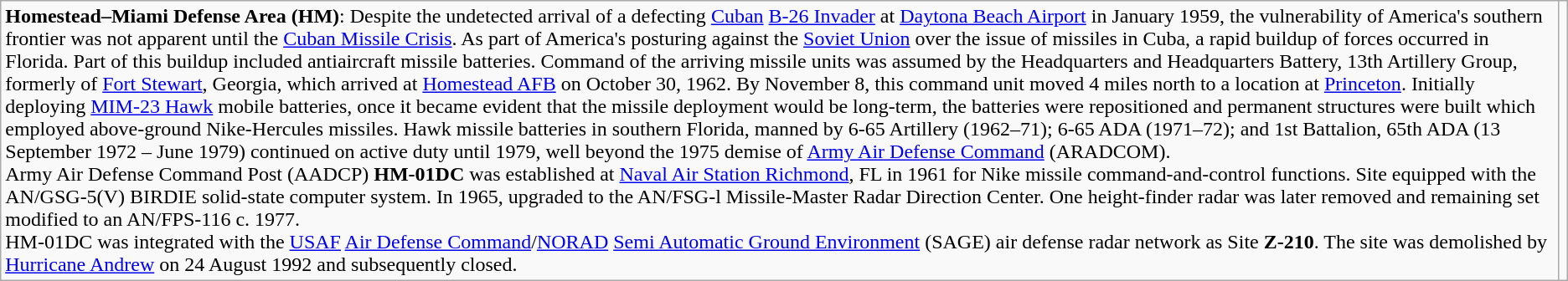<table class="wikitable borderless">
<tr valign="top">
<td><strong>Homestead–Miami Defense Area (HM)</strong>: Despite the undetected arrival of a defecting <a href='#'>Cuban</a> <a href='#'>B-26 Invader</a> at <a href='#'>Daytona Beach Airport</a> in January 1959, the vulnerability of America's southern frontier was not apparent until the <a href='#'>Cuban Missile Crisis</a>. As part of America's posturing against the <a href='#'>Soviet Union</a> over the issue of missiles in Cuba, a rapid buildup of forces occurred in Florida. Part of this buildup included antiaircraft missile batteries. Command of the arriving missile units was assumed by the Headquarters and Headquarters Battery, 13th Artillery Group, formerly of <a href='#'>Fort Stewart</a>, Georgia, which arrived at <a href='#'>Homestead AFB</a> on October 30, 1962. By November 8, this command unit moved 4 miles north to a location at <a href='#'>Princeton</a>. Initially deploying <a href='#'>MIM-23 Hawk</a> mobile batteries, once it became evident that the missile deployment would be long-term, the batteries were repositioned and permanent structures were built which employed above-ground Nike-Hercules missiles. Hawk missile batteries in southern Florida, manned by 6-65 Artillery (1962–71); 6-65 ADA (1971–72); and 1st Battalion, 65th ADA (13 September 1972 – June 1979) continued on active duty until 1979, well beyond the 1975 demise of <a href='#'>Army Air Defense Command</a> (ARADCOM).<br>Army Air Defense Command Post (AADCP) <strong>HM-01DC</strong> was established at <a href='#'>Naval Air Station Richmond</a>, FL  in 1961 for Nike missile command-and-control functions. Site equipped with the AN/GSG-5(V) BIRDIE solid-state computer system. In 1965, upgraded to the AN/FSG-l Missile-Master Radar Direction Center. One height-finder radar was later removed and remaining set modified to an AN/FPS-116 c. 1977.<br>HM-01DC was integrated with the <a href='#'>USAF</a> <a href='#'>Air Defense Command</a>/<a href='#'>NORAD</a> <a href='#'>Semi Automatic Ground Environment</a> (SAGE) air defense radar network as Site <strong>Z-210</strong>. The site was demolished by <a href='#'>Hurricane Andrew</a> on 24 August 1992 and subsequently closed.</td>
<td></td>
</tr>
</table>
